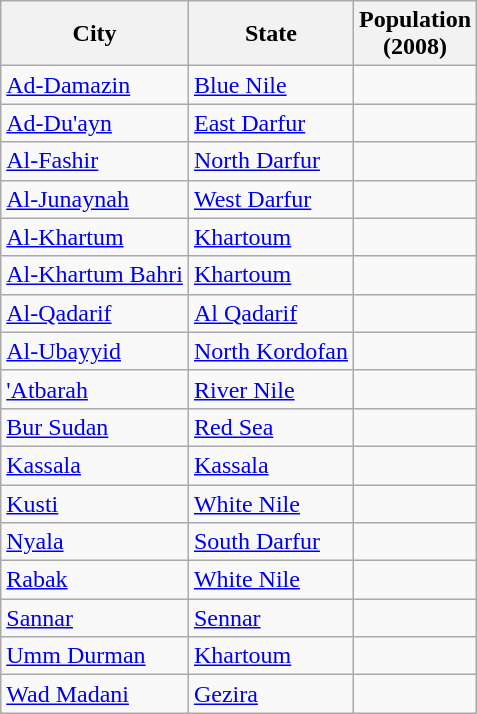<table class="wikitable sortable sticky-header col3right">
<tr>
<th>City</th>
<th>State</th>
<th>Population<br>(2008)</th>
</tr>
<tr>
<td><a href='#'>Ad-Damazin</a></td>
<td><a href='#'>Blue Nile</a></td>
<td></td>
</tr>
<tr>
<td><a href='#'>Ad-Du'ayn</a></td>
<td><a href='#'>East Darfur</a></td>
<td></td>
</tr>
<tr>
<td><a href='#'>Al-Fashir</a></td>
<td><a href='#'>North Darfur</a></td>
<td></td>
</tr>
<tr>
<td><a href='#'>Al-Junaynah</a></td>
<td><a href='#'>West Darfur</a></td>
<td></td>
</tr>
<tr>
<td><a href='#'>Al-Khartum</a></td>
<td><a href='#'>Khartoum</a></td>
<td></td>
</tr>
<tr>
<td><a href='#'>Al-Khartum Bahri</a></td>
<td><a href='#'>Khartoum</a></td>
<td></td>
</tr>
<tr>
<td><a href='#'>Al-Qadarif</a></td>
<td><a href='#'>Al Qadarif</a></td>
<td></td>
</tr>
<tr>
<td><a href='#'>Al-Ubayyid</a></td>
<td><a href='#'>North Kordofan</a></td>
<td></td>
</tr>
<tr>
<td><a href='#'>'Atbarah</a></td>
<td><a href='#'>River Nile</a></td>
<td></td>
</tr>
<tr>
<td><a href='#'>Bur Sudan</a></td>
<td><a href='#'>Red Sea</a></td>
<td></td>
</tr>
<tr>
<td><a href='#'>Kassala</a></td>
<td><a href='#'>Kassala</a></td>
<td></td>
</tr>
<tr>
<td><a href='#'>Kusti</a></td>
<td><a href='#'>White Nile</a></td>
<td></td>
</tr>
<tr>
<td><a href='#'>Nyala</a></td>
<td><a href='#'>South Darfur</a></td>
<td></td>
</tr>
<tr>
<td><a href='#'>Rabak</a></td>
<td><a href='#'>White Nile</a></td>
<td></td>
</tr>
<tr>
<td><a href='#'>Sannar</a></td>
<td><a href='#'>Sennar</a></td>
<td></td>
</tr>
<tr>
<td><a href='#'>Umm Durman</a></td>
<td><a href='#'>Khartoum</a></td>
<td></td>
</tr>
<tr>
<td><a href='#'>Wad Madani</a></td>
<td><a href='#'>Gezira</a></td>
<td></td>
</tr>
</table>
